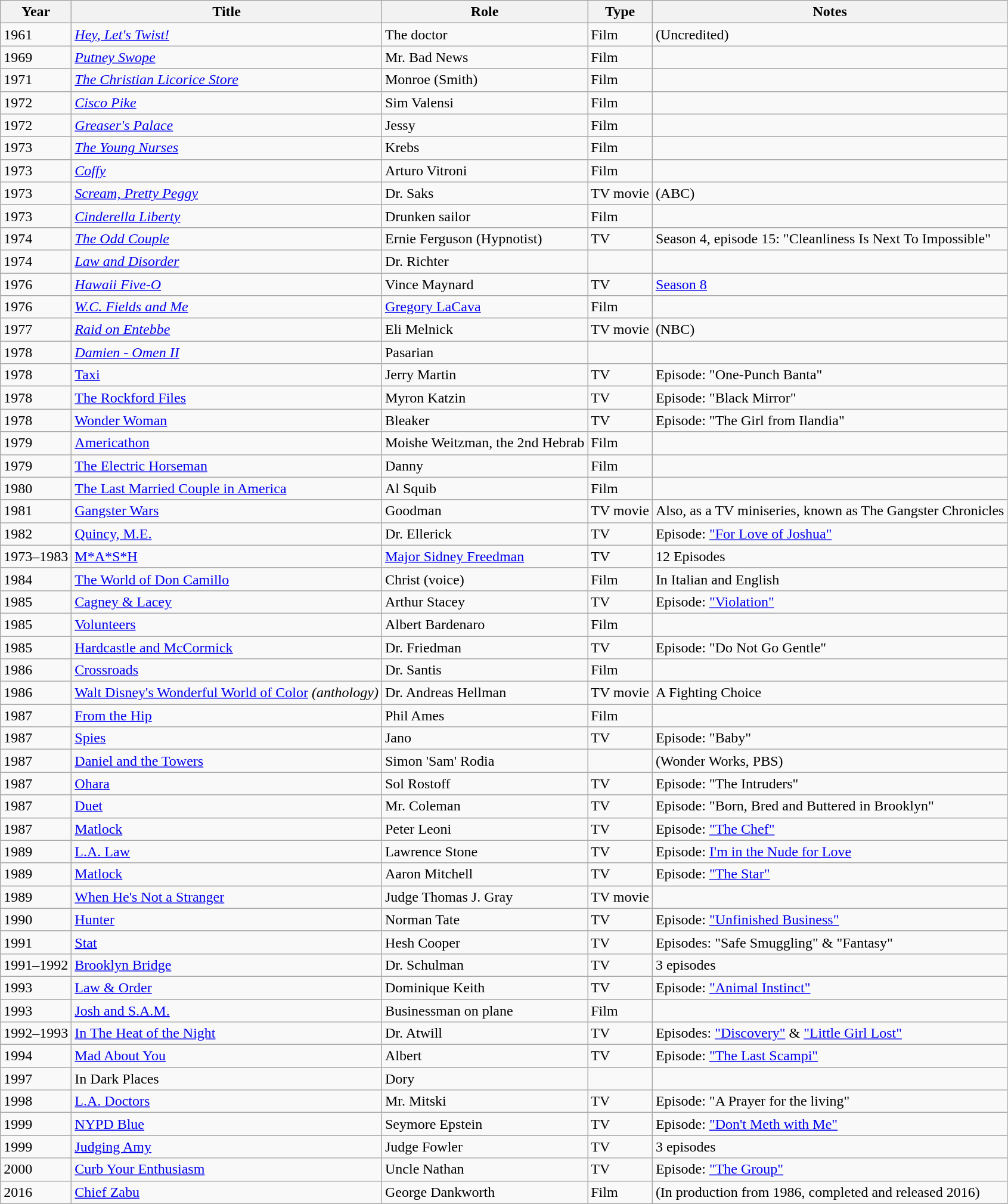<table class="wikitable sortable">
<tr>
<th>Year</th>
<th>Title</th>
<th>Role</th>
<th>Type</th>
<th class="unsortable">Notes</th>
</tr>
<tr>
<td>1961</td>
<td><em><a href='#'>Hey, Let's Twist!</a></em></td>
<td>The doctor</td>
<td>Film</td>
<td>(Uncredited)</td>
</tr>
<tr>
<td>1969</td>
<td><em><a href='#'>Putney Swope</a></em></td>
<td>Mr. Bad News</td>
<td>Film</td>
<td></td>
</tr>
<tr>
<td>1971</td>
<td><em><a href='#'>The Christian Licorice Store</a></em></td>
<td>Monroe (Smith)</td>
<td>Film</td>
<td></td>
</tr>
<tr>
<td>1972</td>
<td><em><a href='#'>Cisco Pike</a></em></td>
<td>Sim Valensi</td>
<td>Film</td>
<td></td>
</tr>
<tr>
<td>1972</td>
<td><em><a href='#'>Greaser's Palace</a></em></td>
<td>Jessy</td>
<td>Film</td>
<td></td>
</tr>
<tr>
<td>1973</td>
<td><em><a href='#'>The Young Nurses</a></em></td>
<td>Krebs</td>
<td>Film</td>
<td></td>
</tr>
<tr>
<td>1973</td>
<td><em><a href='#'>Coffy</a></em></td>
<td>Arturo Vitroni</td>
<td>Film</td>
<td></td>
</tr>
<tr>
<td>1973</td>
<td><em><a href='#'>Scream, Pretty Peggy</a></em></td>
<td>Dr. Saks</td>
<td>TV movie</td>
<td>(ABC)</td>
</tr>
<tr>
<td>1973</td>
<td><em><a href='#'>Cinderella Liberty</a></em></td>
<td>Drunken sailor</td>
<td>Film</td>
<td></td>
</tr>
<tr>
<td>1974</td>
<td><a href='#'><em>The Odd Couple</em></a></td>
<td>Ernie Ferguson (Hypnotist)</td>
<td>TV</td>
<td>Season 4, episode 15: "Cleanliness Is Next To Impossible"</td>
</tr>
<tr>
<td>1974</td>
<td><a href='#'><em>Law and Disorder</em></a></td>
<td>Dr. Richter</td>
<td></td>
<td></td>
</tr>
<tr>
<td>1976</td>
<td><a href='#'><em>Hawaii Five-O</em></a></td>
<td>Vince Maynard</td>
<td>TV</td>
<td><a href='#'>Season 8</a></td>
</tr>
<tr>
<td>1976</td>
<td><em><a href='#'>W.C. Fields and Me</a></em></td>
<td><a href='#'>Gregory LaCava</a></td>
<td>Film</td>
<td></td>
</tr>
<tr>
<td>1977</td>
<td><a href='#'><em>Raid on Entebbe</em></a></td>
<td>Eli Melnick</td>
<td>TV movie</td>
<td>(NBC)</td>
</tr>
<tr>
<td>1978</td>
<td><em><a href='#'>Damien - Omen II</a></em></td>
<td>Pasarian</td>
<td></td>
<td></td>
</tr>
<tr>
<td>1978</td>
<td><em><a href='#'></em>Taxi<em></a></td>
<td>Jerry Martin</td>
<td>TV</td>
<td>Episode: "One-Punch Banta"</td>
</tr>
<tr>
<td>1978</td>
<td></em><a href='#'>The Rockford Files</a><em></td>
<td>Myron Katzin</td>
<td>TV</td>
<td>Episode: "Black Mirror"</td>
</tr>
<tr>
<td>1978</td>
<td><a href='#'></em>Wonder Woman<em></a></td>
<td>Bleaker</td>
<td>TV</td>
<td>Episode: "The Girl from Ilandia"</td>
</tr>
<tr>
<td>1979</td>
<td></em><a href='#'>Americathon</a><em></td>
<td>Moishe Weitzman, the 2nd Hebrab</td>
<td>Film</td>
<td></td>
</tr>
<tr>
<td>1979</td>
<td></em><a href='#'>The Electric Horseman</a><em></td>
<td>Danny</td>
<td>Film</td>
<td></td>
</tr>
<tr>
<td>1980</td>
<td></em><a href='#'>The Last Married Couple in America</a><em></td>
<td>Al Squib</td>
<td>Film</td>
<td></td>
</tr>
<tr>
<td>1981</td>
<td></em><a href='#'>Gangster Wars</a><em></td>
<td>Goodman</td>
<td>TV movie</td>
<td>Also, as a TV miniseries, known as </em>The Gangster Chronicles<em></td>
</tr>
<tr>
<td>1982</td>
<td></em><a href='#'>Quincy, M.E.</a><em></td>
<td>Dr. Ellerick</td>
<td>TV</td>
<td>Episode: <a href='#'>"For Love of Joshua"</a></td>
</tr>
<tr>
<td>1973–1983</td>
<td><a href='#'></em>M*A*S*H<em></a></td>
<td><a href='#'>Major Sidney Freedman</a></td>
<td>TV</td>
<td>12 Episodes</td>
</tr>
<tr>
<td>1984</td>
<td></em><a href='#'>The World of Don Camillo</a><em></td>
<td>Christ (voice)</td>
<td>Film</td>
<td>In Italian and English</td>
</tr>
<tr>
<td>1985</td>
<td></em><a href='#'>Cagney & Lacey</a><em></td>
<td>Arthur Stacey</td>
<td>TV</td>
<td>Episode: <a href='#'>"Violation"</a></td>
</tr>
<tr>
<td>1985</td>
<td><a href='#'></em>Volunteers<em></a></td>
<td>Albert Bardenaro</td>
<td>Film</td>
<td></td>
</tr>
<tr>
<td>1985</td>
<td></em><a href='#'>Hardcastle and McCormick</a><em></td>
<td>Dr. Friedman</td>
<td>TV</td>
<td>Episode: "Do Not Go Gentle"</td>
</tr>
<tr>
<td>1986</td>
<td><a href='#'></em>Crossroads<em></a></td>
<td>Dr. Santis</td>
<td>Film</td>
<td></td>
</tr>
<tr>
<td>1986</td>
<td><a href='#'></em>Walt Disney's Wonderful World of Color<em></a> (anthology)</td>
<td>Dr. Andreas Hellman</td>
<td>TV movie</td>
<td></em>A Fighting Choice<em></td>
</tr>
<tr>
<td>1987</td>
<td><a href='#'></em>From the Hip<em></a></td>
<td>Phil Ames</td>
<td>Film</td>
<td></td>
</tr>
<tr>
<td>1987</td>
<td><a href='#'></em>Spies<em></a></td>
<td>Jano</td>
<td>TV</td>
<td>Episode: "Baby"</td>
</tr>
<tr>
<td>1987</td>
<td></em><a href='#'>Daniel and the Towers</a><em></td>
<td>Simon 'Sam' Rodia</td>
<td></td>
<td>(Wonder Works, PBS)</td>
</tr>
<tr>
<td>1987</td>
<td><a href='#'></em>Ohara<em></a></td>
<td>Sol Rostoff</td>
<td>TV</td>
<td>Episode: "The Intruders"</td>
</tr>
<tr>
<td>1987</td>
<td><a href='#'></em>Duet<em></a></td>
<td>Mr. Coleman</td>
<td>TV</td>
<td>Episode: "Born, Bred and Buttered in Brooklyn"</td>
</tr>
<tr>
<td>1987</td>
<td><a href='#'></em>Matlock<em></a></td>
<td>Peter Leoni</td>
<td>TV</td>
<td>Episode: <a href='#'>"The Chef"</a></td>
</tr>
<tr>
<td>1989</td>
<td></em><a href='#'>L.A. Law</a><em></td>
<td>Lawrence Stone</td>
<td>TV</td>
<td>Episode: <a href='#'></em>I'm in the Nude for Love<em></a></td>
</tr>
<tr>
<td>1989</td>
<td><a href='#'></em>Matlock<em></a></td>
<td>Aaron Mitchell</td>
<td>TV</td>
<td>Episode: <a href='#'>"The Star"</a></td>
</tr>
<tr>
<td>1989</td>
<td></em><a href='#'>When He's Not a Stranger</a><em></td>
<td>Judge Thomas J. Gray</td>
<td>TV movie</td>
<td></td>
</tr>
<tr>
<td>1990</td>
<td><a href='#'></em>Hunter<em></a></td>
<td>Norman Tate</td>
<td>TV</td>
<td>Episode: <a href='#'>"Unfinished Business"</a></td>
</tr>
<tr>
<td>1991</td>
<td><a href='#'></em>Stat<em></a></td>
<td>Hesh Cooper</td>
<td>TV</td>
<td>Episodes: "Safe Smuggling" & "Fantasy"</td>
</tr>
<tr>
<td>1991–1992</td>
<td><a href='#'></em>Brooklyn Bridge<em></a></td>
<td>Dr. Schulman</td>
<td>TV</td>
<td>3 episodes</td>
</tr>
<tr>
<td>1993</td>
<td></em><a href='#'>Law & Order</a><em></td>
<td>Dominique Keith</td>
<td>TV</td>
<td>Episode: <a href='#'>"Animal Instinct"</a></td>
</tr>
<tr>
<td>1993</td>
<td></em><a href='#'>Josh and S.A.M.</a><em></td>
<td>Businessman on plane</td>
<td>Film</td>
<td></td>
</tr>
<tr>
<td>1992–1993</td>
<td><a href='#'></em>In The Heat of the Night<em></a></td>
<td>Dr. Atwill</td>
<td>TV</td>
<td>Episodes: <a href='#'>"Discovery"</a> & <a href='#'>"Little Girl Lost"</a></td>
</tr>
<tr>
<td>1994</td>
<td></em><a href='#'>Mad About You</a><em></td>
<td>Albert</td>
<td>TV</td>
<td>Episode: <a href='#'>"The Last Scampi"</a></td>
</tr>
<tr>
<td>1997</td>
<td></em>In Dark Places<em></td>
<td>Dory</td>
<td></td>
<td></td>
</tr>
<tr>
<td>1998</td>
<td></em><a href='#'>L.A. Doctors</a><em></td>
<td>Mr. Mitski</td>
<td>TV</td>
<td>Episode: "A Prayer for the living"</td>
</tr>
<tr>
<td>1999</td>
<td></em><a href='#'>NYPD Blue</a><em></td>
<td>Seymore Epstein</td>
<td>TV</td>
<td>Episode: <a href='#'>"Don't Meth with Me"</a></td>
</tr>
<tr>
<td>1999</td>
<td></em><a href='#'>Judging Amy</a><em></td>
<td>Judge Fowler</td>
<td>TV</td>
<td>3 episodes</td>
</tr>
<tr>
<td>2000</td>
<td></em><a href='#'>Curb Your Enthusiasm</a><em></td>
<td>Uncle Nathan</td>
<td>TV</td>
<td>Episode: <a href='#'>"The Group"</a></td>
</tr>
<tr>
<td>2016</td>
<td></em><a href='#'>Chief Zabu</a><em></td>
<td>George Dankworth</td>
<td>Film</td>
<td>(In production from 1986, completed and released 2016)</td>
</tr>
</table>
